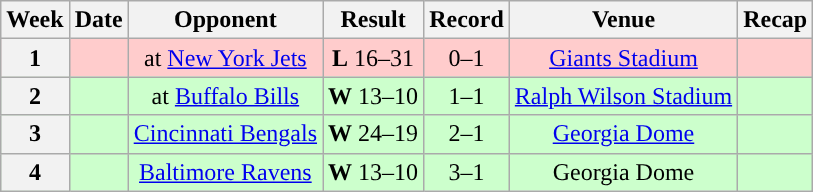<table class="wikitable" style="text-align:center">
<tr>
<th>Week</th>
<th>Date</th>
<th>Opponent</th>
<th>Result</th>
<th>Record</th>
<th>Venue</th>
<th>Recap</th>
</tr>
<tr style="background: #fcc;">
<th>1</th>
<td></td>
<td>at <a href='#'>New York Jets</a></td>
<td><strong>L</strong> 16–31</td>
<td>0–1</td>
<td><a href='#'>Giants Stadium</a></td>
<td></td>
</tr>
<tr style="background: #cfc;">
<th>2</th>
<td></td>
<td>at <a href='#'>Buffalo Bills</a></td>
<td><strong>W</strong> 13–10</td>
<td>1–1</td>
<td><a href='#'>Ralph Wilson Stadium</a></td>
<td></td>
</tr>
<tr style="background: #cfc;">
<th><strong>3</strong></th>
<td></td>
<td><a href='#'>Cincinnati Bengals</a></td>
<td><strong>W</strong> 24–19</td>
<td>2–1</td>
<td><a href='#'>Georgia Dome</a></td>
<td></td>
</tr>
<tr style="background: #cfc;">
<th><strong>4</strong></th>
<td></td>
<td><a href='#'>Baltimore Ravens</a></td>
<td><strong>W</strong> 13–10</td>
<td>3–1</td>
<td>Georgia Dome</td>
<td></td>
</tr>
</table>
